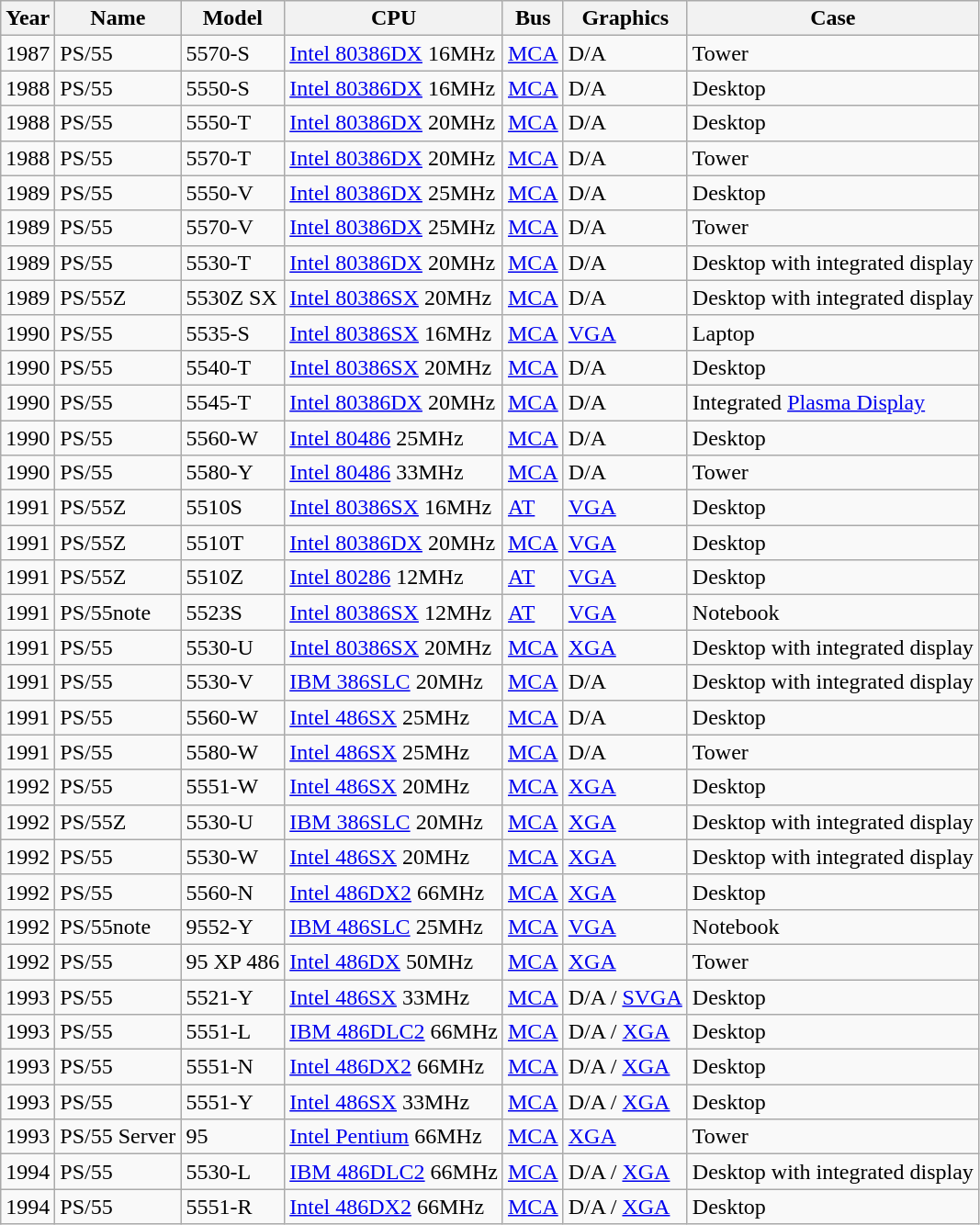<table class="wikitable sortable collapsible">
<tr>
<th>Year</th>
<th>Name</th>
<th>Model</th>
<th>CPU</th>
<th>Bus</th>
<th>Graphics</th>
<th>Case</th>
</tr>
<tr>
<td>1987</td>
<td>PS/55</td>
<td>5570-S</td>
<td><a href='#'>Intel 80386DX</a> 16MHz</td>
<td><a href='#'>MCA</a></td>
<td>D/A</td>
<td>Tower</td>
</tr>
<tr>
<td>1988</td>
<td>PS/55</td>
<td>5550-S</td>
<td><a href='#'>Intel 80386DX</a> 16MHz</td>
<td><a href='#'>MCA</a></td>
<td>D/A</td>
<td>Desktop</td>
</tr>
<tr>
<td>1988</td>
<td>PS/55</td>
<td>5550-T</td>
<td><a href='#'>Intel 80386DX</a> 20MHz</td>
<td><a href='#'>MCA</a></td>
<td>D/A</td>
<td>Desktop</td>
</tr>
<tr>
<td>1988</td>
<td>PS/55</td>
<td>5570-T</td>
<td><a href='#'>Intel 80386DX</a> 20MHz</td>
<td><a href='#'>MCA</a></td>
<td>D/A</td>
<td>Tower</td>
</tr>
<tr>
<td>1989</td>
<td>PS/55</td>
<td>5550-V</td>
<td><a href='#'>Intel 80386DX</a> 25MHz</td>
<td><a href='#'>MCA</a></td>
<td>D/A</td>
<td>Desktop</td>
</tr>
<tr>
<td>1989</td>
<td>PS/55</td>
<td>5570-V</td>
<td><a href='#'>Intel 80386DX</a> 25MHz</td>
<td><a href='#'>MCA</a></td>
<td>D/A</td>
<td>Tower</td>
</tr>
<tr>
<td>1989</td>
<td>PS/55</td>
<td>5530-T</td>
<td><a href='#'>Intel 80386DX</a> 20MHz</td>
<td><a href='#'>MCA</a></td>
<td>D/A</td>
<td>Desktop with integrated display</td>
</tr>
<tr>
<td>1989</td>
<td>PS/55Z</td>
<td>5530Z SX</td>
<td><a href='#'>Intel 80386SX</a> 20MHz</td>
<td><a href='#'>MCA</a></td>
<td>D/A</td>
<td>Desktop with integrated display</td>
</tr>
<tr>
<td>1990</td>
<td>PS/55</td>
<td>5535-S</td>
<td><a href='#'>Intel 80386SX</a> 16MHz</td>
<td><a href='#'>MCA</a></td>
<td><a href='#'>VGA</a></td>
<td>Laptop</td>
</tr>
<tr>
<td>1990</td>
<td>PS/55</td>
<td>5540-T</td>
<td><a href='#'>Intel 80386SX</a> 20MHz</td>
<td><a href='#'>MCA</a></td>
<td>D/A</td>
<td>Desktop</td>
</tr>
<tr>
<td>1990</td>
<td>PS/55</td>
<td>5545-T</td>
<td><a href='#'>Intel 80386DX</a> 20MHz</td>
<td><a href='#'>MCA</a></td>
<td>D/A</td>
<td>Integrated <a href='#'>Plasma Display</a></td>
</tr>
<tr>
<td>1990</td>
<td>PS/55</td>
<td>5560-W</td>
<td><a href='#'>Intel 80486</a> 25MHz</td>
<td><a href='#'>MCA</a></td>
<td>D/A</td>
<td>Desktop</td>
</tr>
<tr>
<td>1990</td>
<td>PS/55</td>
<td>5580-Y</td>
<td><a href='#'>Intel 80486</a> 33MHz</td>
<td><a href='#'>MCA</a></td>
<td>D/A</td>
<td>Tower</td>
</tr>
<tr>
<td>1991</td>
<td>PS/55Z</td>
<td>5510S</td>
<td><a href='#'>Intel 80386SX</a> 16MHz</td>
<td><a href='#'>AT</a></td>
<td><a href='#'>VGA</a></td>
<td>Desktop</td>
</tr>
<tr>
<td>1991</td>
<td>PS/55Z</td>
<td>5510T</td>
<td><a href='#'>Intel 80386DX</a> 20MHz</td>
<td><a href='#'>MCA</a></td>
<td><a href='#'>VGA</a></td>
<td>Desktop</td>
</tr>
<tr>
<td>1991</td>
<td>PS/55Z</td>
<td>5510Z</td>
<td><a href='#'>Intel 80286</a> 12MHz</td>
<td><a href='#'>AT</a></td>
<td><a href='#'>VGA</a></td>
<td>Desktop</td>
</tr>
<tr>
<td>1991</td>
<td>PS/55note</td>
<td>5523S</td>
<td><a href='#'>Intel 80386SX</a> 12MHz</td>
<td><a href='#'>AT</a></td>
<td><a href='#'>VGA</a></td>
<td>Notebook</td>
</tr>
<tr>
<td>1991</td>
<td>PS/55</td>
<td>5530-U</td>
<td><a href='#'>Intel 80386SX</a> 20MHz</td>
<td><a href='#'>MCA</a></td>
<td><a href='#'>XGA</a></td>
<td>Desktop with integrated display</td>
</tr>
<tr>
<td>1991</td>
<td>PS/55</td>
<td>5530-V</td>
<td><a href='#'>IBM 386SLC</a> 20MHz</td>
<td><a href='#'>MCA</a></td>
<td>D/A</td>
<td>Desktop with integrated display</td>
</tr>
<tr>
<td>1991</td>
<td>PS/55</td>
<td>5560-W</td>
<td><a href='#'>Intel 486SX</a> 25MHz</td>
<td><a href='#'>MCA</a></td>
<td>D/A</td>
<td>Desktop</td>
</tr>
<tr>
<td>1991</td>
<td>PS/55</td>
<td>5580-W</td>
<td><a href='#'>Intel 486SX</a> 25MHz</td>
<td><a href='#'>MCA</a></td>
<td>D/A</td>
<td>Tower</td>
</tr>
<tr>
<td>1992</td>
<td>PS/55</td>
<td>5551-W</td>
<td><a href='#'>Intel 486SX</a> 20MHz</td>
<td><a href='#'>MCA</a></td>
<td><a href='#'>XGA</a></td>
<td>Desktop</td>
</tr>
<tr>
<td>1992</td>
<td>PS/55Z</td>
<td>5530-U</td>
<td><a href='#'>IBM 386SLC</a> 20MHz</td>
<td><a href='#'>MCA</a></td>
<td><a href='#'>XGA</a></td>
<td>Desktop with integrated display</td>
</tr>
<tr>
<td>1992</td>
<td>PS/55</td>
<td>5530-W</td>
<td><a href='#'>Intel 486SX</a> 20MHz</td>
<td><a href='#'>MCA</a></td>
<td><a href='#'>XGA</a></td>
<td>Desktop with integrated display</td>
</tr>
<tr>
<td>1992</td>
<td>PS/55</td>
<td>5560-N</td>
<td><a href='#'>Intel 486DX2</a> 66MHz</td>
<td><a href='#'>MCA</a></td>
<td><a href='#'>XGA</a></td>
<td>Desktop</td>
</tr>
<tr>
<td>1992</td>
<td>PS/55note</td>
<td>9552-Y</td>
<td><a href='#'>IBM 486SLC</a> 25MHz</td>
<td><a href='#'>MCA</a></td>
<td><a href='#'>VGA</a></td>
<td>Notebook</td>
</tr>
<tr>
<td>1992</td>
<td>PS/55</td>
<td>95 XP 486</td>
<td><a href='#'>Intel 486DX</a> 50MHz</td>
<td><a href='#'>MCA</a></td>
<td><a href='#'>XGA</a></td>
<td>Tower</td>
</tr>
<tr>
<td>1993</td>
<td>PS/55</td>
<td>5521-Y</td>
<td><a href='#'>Intel 486SX</a> 33MHz</td>
<td><a href='#'>MCA</a></td>
<td>D/A / <a href='#'>SVGA</a></td>
<td>Desktop</td>
</tr>
<tr>
<td>1993</td>
<td>PS/55</td>
<td>5551-L</td>
<td><a href='#'>IBM 486DLC2</a> 66MHz</td>
<td><a href='#'>MCA</a></td>
<td>D/A / <a href='#'>XGA</a></td>
<td>Desktop</td>
</tr>
<tr>
<td>1993</td>
<td>PS/55</td>
<td>5551-N</td>
<td><a href='#'>Intel 486DX2</a> 66MHz</td>
<td><a href='#'>MCA</a></td>
<td>D/A / <a href='#'>XGA</a></td>
<td>Desktop</td>
</tr>
<tr>
<td>1993</td>
<td>PS/55</td>
<td>5551-Y</td>
<td><a href='#'>Intel 486SX</a> 33MHz</td>
<td><a href='#'>MCA</a></td>
<td>D/A / <a href='#'>XGA</a></td>
<td>Desktop</td>
</tr>
<tr>
<td>1993</td>
<td>PS/55 Server</td>
<td>95</td>
<td><a href='#'>Intel Pentium</a> 66MHz</td>
<td><a href='#'>MCA</a></td>
<td><a href='#'>XGA</a></td>
<td>Tower</td>
</tr>
<tr>
<td>1994</td>
<td>PS/55</td>
<td>5530-L</td>
<td><a href='#'>IBM 486DLC2</a> 66MHz</td>
<td><a href='#'>MCA</a></td>
<td>D/A / <a href='#'>XGA</a></td>
<td>Desktop with integrated display</td>
</tr>
<tr>
<td>1994</td>
<td>PS/55</td>
<td>5551-R</td>
<td><a href='#'>Intel 486DX2</a> 66MHz</td>
<td><a href='#'>MCA</a></td>
<td>D/A / <a href='#'>XGA</a></td>
<td>Desktop</td>
</tr>
</table>
